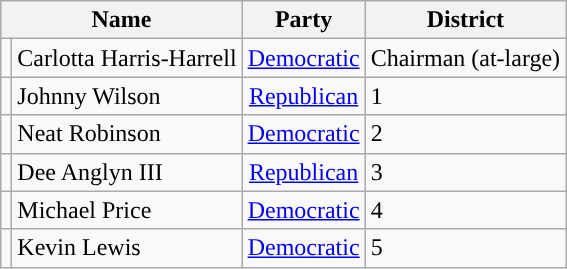<table class="wikitable">
<tr>
<th colspan="2" align="center">Name</th>
<th align="center">Party</th>
<th align="center">District</th>
</tr>
<tr>
<td style="background-color:"></td>
<td>Carlotta Harris-Harrell</td>
<td style="text-align: center;"><a href='#'>Democratic</a></td>
<td>Chairman (at-large)</td>
</tr>
<tr>
<td style="background-color:"></td>
<td>Johnny Wilson</td>
<td style="text-align: center;"><a href='#'>Republican</a></td>
<td>1</td>
</tr>
<tr>
<td style="background-color:"></td>
<td>Neat Robinson</td>
<td style="text-align: center;"><a href='#'>Democratic</a></td>
<td>2</td>
</tr>
<tr>
<td style="background-color:"></td>
<td>Dee Anglyn III</td>
<td style="text-align: center;"><a href='#'>Republican</a></td>
<td>3</td>
</tr>
<tr>
<td style="background-color:"></td>
<td>Michael Price</td>
<td style="text-align: center;"><a href='#'>Democratic</a></td>
<td>4</td>
</tr>
<tr>
<td style="background-color:"></td>
<td>Kevin Lewis</td>
<td style="text-align: center;"><a href='#'>Democratic</a></td>
<td>5</td>
</tr>
</table>
